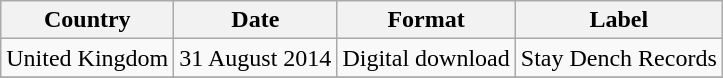<table class="wikitable plainrowheaders">
<tr>
<th scope="col">Country</th>
<th scope="col">Date</th>
<th scope="col">Format</th>
<th scope="col">Label</th>
</tr>
<tr>
<td>United Kingdom</td>
<td>31 August 2014</td>
<td>Digital download</td>
<td>Stay Dench Records</td>
</tr>
<tr>
</tr>
</table>
